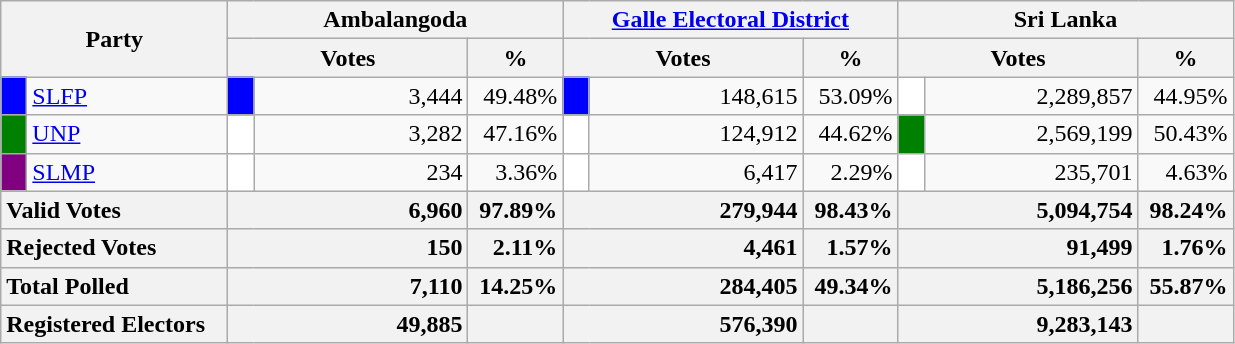<table class="wikitable">
<tr>
<th colspan="2" width="144px"rowspan="2">Party</th>
<th colspan="3" width="216px">Ambalangoda</th>
<th colspan="3" width="216px"><a href='#'>Galle Electoral District</a></th>
<th colspan="3" width="216px">Sri Lanka</th>
</tr>
<tr>
<th colspan="2" width="144px">Votes</th>
<th>%</th>
<th colspan="2" width="144px">Votes</th>
<th>%</th>
<th colspan="2" width="144px">Votes</th>
<th>%</th>
</tr>
<tr>
<td style="background-color:blue;" width="10px"></td>
<td style="text-align:left;"><a href='#'>SLFP</a></td>
<td style="background-color:blue;" width="10px"></td>
<td style="text-align:right;">3,444</td>
<td style="text-align:right;">49.48%</td>
<td style="background-color:blue;" width="10px"></td>
<td style="text-align:right;">148,615</td>
<td style="text-align:right;">53.09%</td>
<td style="background-color:white;" width="10px"></td>
<td style="text-align:right;">2,289,857</td>
<td style="text-align:right;">44.95%</td>
</tr>
<tr>
<td style="background-color:green;" width="10px"></td>
<td style="text-align:left;"><a href='#'>UNP</a></td>
<td style="background-color:white;" width="10px"></td>
<td style="text-align:right;">3,282</td>
<td style="text-align:right;">47.16%</td>
<td style="background-color:white;" width="10px"></td>
<td style="text-align:right;">124,912</td>
<td style="text-align:right;">44.62%</td>
<td style="background-color:green;" width="10px"></td>
<td style="text-align:right;">2,569,199</td>
<td style="text-align:right;">50.43%</td>
</tr>
<tr>
<td style="background-color:purple;" width="10px"></td>
<td style="text-align:left;"><a href='#'>SLMP</a></td>
<td style="background-color:white;" width="10px"></td>
<td style="text-align:right;">234</td>
<td style="text-align:right;">3.36%</td>
<td style="background-color:white;" width="10px"></td>
<td style="text-align:right;">6,417</td>
<td style="text-align:right;">2.29%</td>
<td style="background-color:white;" width="10px"></td>
<td style="text-align:right;">235,701</td>
<td style="text-align:right;">4.63%</td>
</tr>
<tr>
<th colspan="2" width="144px"style="text-align:left;">Valid Votes</th>
<th style="text-align:right;"colspan="2" width="144px">6,960</th>
<th style="text-align:right;">97.89%</th>
<th style="text-align:right;"colspan="2" width="144px">279,944</th>
<th style="text-align:right;">98.43%</th>
<th style="text-align:right;"colspan="2" width="144px">5,094,754</th>
<th style="text-align:right;">98.24%</th>
</tr>
<tr>
<th colspan="2" width="144px"style="text-align:left;">Rejected Votes</th>
<th style="text-align:right;"colspan="2" width="144px">150</th>
<th style="text-align:right;">2.11%</th>
<th style="text-align:right;"colspan="2" width="144px">4,461</th>
<th style="text-align:right;">1.57%</th>
<th style="text-align:right;"colspan="2" width="144px">91,499</th>
<th style="text-align:right;">1.76%</th>
</tr>
<tr>
<th colspan="2" width="144px"style="text-align:left;">Total Polled</th>
<th style="text-align:right;"colspan="2" width="144px">7,110</th>
<th style="text-align:right;">14.25%</th>
<th style="text-align:right;"colspan="2" width="144px">284,405</th>
<th style="text-align:right;">49.34%</th>
<th style="text-align:right;"colspan="2" width="144px">5,186,256</th>
<th style="text-align:right;">55.87%</th>
</tr>
<tr>
<th colspan="2" width="144px"style="text-align:left;">Registered Electors</th>
<th style="text-align:right;"colspan="2" width="144px">49,885</th>
<th></th>
<th style="text-align:right;"colspan="2" width="144px">576,390</th>
<th></th>
<th style="text-align:right;"colspan="2" width="144px">9,283,143</th>
<th></th>
</tr>
</table>
